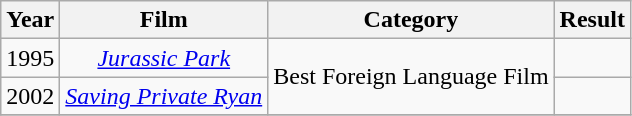<table class="wikitable">
<tr>
<th>Year</th>
<th>Film</th>
<th>Category</th>
<th>Result</th>
</tr>
<tr>
<td style="text-align:center;">1995</td>
<td style="text-align:center;"><a href='#'><em>Jurassic Park</em></a></td>
<td style="text-align:center;" rowspan="2">Best Foreign Language Film</td>
<td></td>
</tr>
<tr>
<td style="text-align:center;">2002</td>
<td style="text-align:center;"><em><a href='#'>Saving Private Ryan</a></em></td>
<td></td>
</tr>
<tr>
</tr>
</table>
